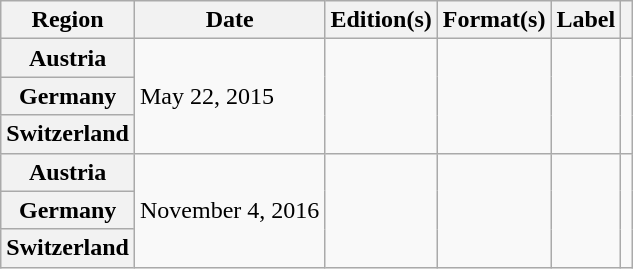<table class="wikitable plainrowheaders">
<tr>
<th scope="col">Region</th>
<th scope="col">Date</th>
<th scope="col">Edition(s)</th>
<th scope="col">Format(s)</th>
<th scope="col">Label</th>
<th scope="col"></th>
</tr>
<tr>
<th scope="row">Austria</th>
<td rowspan="3">May 22, 2015</td>
<td rowspan="3"></td>
<td rowspan="3"></td>
<td rowspan="3"></td>
<td rowspan="3"></td>
</tr>
<tr>
<th scope="row">Germany</th>
</tr>
<tr>
<th scope="row">Switzerland</th>
</tr>
<tr>
<th scope="row">Austria</th>
<td rowspan="3">November 4, 2016</td>
<td rowspan="3"></td>
<td rowspan="3"></td>
<td rowspan="3"></td>
<td rowspan="3"></td>
</tr>
<tr>
<th scope="row">Germany</th>
</tr>
<tr>
<th scope="row">Switzerland</th>
</tr>
</table>
